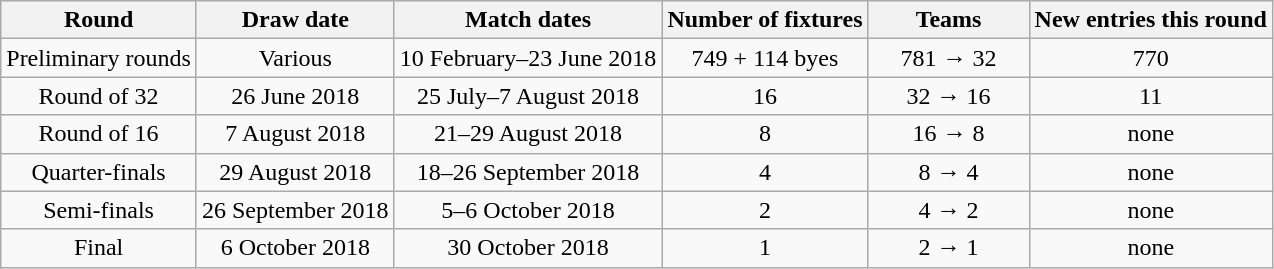<table class="wikitable" style="text-align:center">
<tr>
<th>Round</th>
<th>Draw date</th>
<th>Match dates</th>
<th>Number of fixtures</th>
<th style="width:100px;">Teams</th>
<th>New entries this round</th>
</tr>
<tr>
<td>Preliminary rounds</td>
<td>Various</td>
<td>10 February–23 June 2018</td>
<td>749 + 114 byes</td>
<td>781 → 32</td>
<td>770</td>
</tr>
<tr>
<td>Round of 32</td>
<td>26 June 2018</td>
<td>25 July–7 August 2018</td>
<td>16</td>
<td>32 → 16</td>
<td>11</td>
</tr>
<tr>
<td>Round of 16</td>
<td>7 August 2018</td>
<td>21–29 August 2018</td>
<td>8</td>
<td>16 → 8</td>
<td>none</td>
</tr>
<tr>
<td>Quarter-finals</td>
<td>29 August 2018</td>
<td>18–26 September 2018</td>
<td>4</td>
<td>8 → 4</td>
<td>none</td>
</tr>
<tr>
<td>Semi-finals</td>
<td>26 September 2018</td>
<td>5–6 October 2018</td>
<td>2</td>
<td>4 → 2</td>
<td>none</td>
</tr>
<tr>
<td>Final</td>
<td>6 October 2018</td>
<td>30 October 2018</td>
<td>1</td>
<td>2 → 1</td>
<td>none</td>
</tr>
</table>
